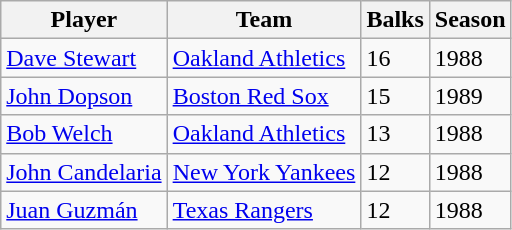<table class="wikitable">
<tr>
<th>Player</th>
<th>Team</th>
<th>Balks</th>
<th>Season</th>
</tr>
<tr>
<td><a href='#'>Dave Stewart</a></td>
<td><a href='#'>Oakland Athletics</a></td>
<td>16</td>
<td>1988</td>
</tr>
<tr>
<td><a href='#'>John Dopson</a></td>
<td><a href='#'>Boston Red Sox</a></td>
<td>15</td>
<td>1989</td>
</tr>
<tr>
<td><a href='#'>Bob Welch</a></td>
<td><a href='#'>Oakland Athletics</a></td>
<td>13</td>
<td>1988</td>
</tr>
<tr>
<td><a href='#'>John Candelaria</a></td>
<td><a href='#'>New York Yankees</a></td>
<td>12</td>
<td>1988</td>
</tr>
<tr>
<td><a href='#'>Juan Guzmán</a></td>
<td><a href='#'>Texas Rangers</a></td>
<td>12</td>
<td>1988</td>
</tr>
</table>
